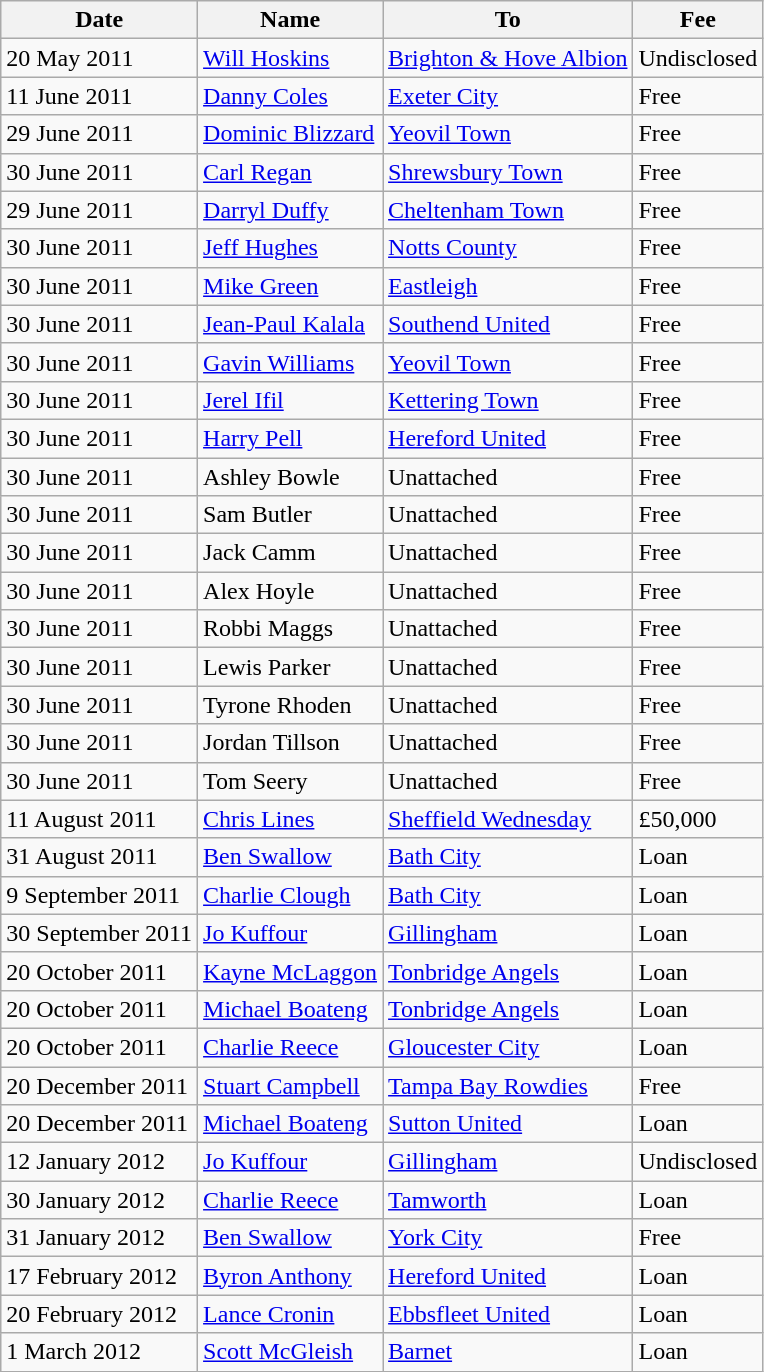<table class="wikitable">
<tr>
<th>Date</th>
<th>Name</th>
<th>To</th>
<th>Fee</th>
</tr>
<tr>
<td>20 May 2011</td>
<td> <a href='#'>Will Hoskins</a></td>
<td> <a href='#'>Brighton & Hove Albion</a></td>
<td>Undisclosed</td>
</tr>
<tr>
<td>11 June 2011</td>
<td> <a href='#'>Danny Coles</a></td>
<td> <a href='#'>Exeter City</a></td>
<td>Free</td>
</tr>
<tr>
<td>29 June 2011</td>
<td> <a href='#'>Dominic Blizzard</a></td>
<td> <a href='#'>Yeovil Town</a></td>
<td>Free</td>
</tr>
<tr>
<td>30 June 2011</td>
<td> <a href='#'>Carl Regan</a></td>
<td> <a href='#'>Shrewsbury Town</a></td>
<td>Free</td>
</tr>
<tr>
<td>29 June 2011</td>
<td> <a href='#'>Darryl Duffy</a></td>
<td> <a href='#'>Cheltenham Town</a></td>
<td>Free</td>
</tr>
<tr>
<td>30 June 2011</td>
<td> <a href='#'>Jeff Hughes</a></td>
<td> <a href='#'>Notts County</a></td>
<td>Free</td>
</tr>
<tr>
<td>30 June 2011</td>
<td> <a href='#'>Mike Green</a></td>
<td> <a href='#'>Eastleigh</a></td>
<td>Free</td>
</tr>
<tr>
<td>30 June 2011</td>
<td> <a href='#'>Jean-Paul Kalala</a></td>
<td> <a href='#'>Southend United</a></td>
<td>Free</td>
</tr>
<tr>
<td>30 June 2011</td>
<td> <a href='#'>Gavin Williams</a></td>
<td> <a href='#'>Yeovil Town</a></td>
<td>Free</td>
</tr>
<tr>
<td>30 June 2011</td>
<td> <a href='#'>Jerel Ifil</a></td>
<td> <a href='#'>Kettering Town</a></td>
<td>Free</td>
</tr>
<tr>
<td>30 June 2011</td>
<td> <a href='#'>Harry Pell</a></td>
<td> <a href='#'>Hereford United</a></td>
<td>Free</td>
</tr>
<tr>
<td>30 June 2011</td>
<td> Ashley Bowle</td>
<td>Unattached</td>
<td>Free</td>
</tr>
<tr>
<td>30 June 2011</td>
<td> Sam Butler</td>
<td>Unattached</td>
<td>Free</td>
</tr>
<tr>
<td>30 June 2011</td>
<td> Jack Camm</td>
<td>Unattached</td>
<td>Free</td>
</tr>
<tr>
<td>30 June 2011</td>
<td> Alex Hoyle</td>
<td>Unattached</td>
<td>Free</td>
</tr>
<tr>
<td>30 June 2011</td>
<td> Robbi Maggs</td>
<td>Unattached</td>
<td>Free</td>
</tr>
<tr>
<td>30 June 2011</td>
<td> Lewis Parker</td>
<td>Unattached</td>
<td>Free</td>
</tr>
<tr>
<td>30 June 2011</td>
<td> Tyrone Rhoden</td>
<td>Unattached</td>
<td>Free</td>
</tr>
<tr>
<td>30 June 2011</td>
<td> Jordan Tillson</td>
<td>Unattached</td>
<td>Free</td>
</tr>
<tr>
<td>30 June 2011</td>
<td> Tom Seery</td>
<td>Unattached</td>
<td>Free</td>
</tr>
<tr>
<td>11 August 2011</td>
<td> <a href='#'>Chris Lines</a></td>
<td> <a href='#'>Sheffield Wednesday</a></td>
<td>£50,000</td>
</tr>
<tr>
<td>31 August 2011</td>
<td> <a href='#'>Ben Swallow</a></td>
<td> <a href='#'>Bath City</a></td>
<td>Loan</td>
</tr>
<tr>
<td>9 September 2011</td>
<td> <a href='#'>Charlie Clough</a></td>
<td> <a href='#'>Bath City</a></td>
<td>Loan</td>
</tr>
<tr>
<td>30 September 2011</td>
<td> <a href='#'>Jo Kuffour</a></td>
<td> <a href='#'>Gillingham</a></td>
<td>Loan</td>
</tr>
<tr>
<td>20 October 2011</td>
<td> <a href='#'>Kayne McLaggon</a></td>
<td> <a href='#'>Tonbridge Angels</a></td>
<td>Loan</td>
</tr>
<tr>
<td>20 October 2011</td>
<td> <a href='#'>Michael Boateng</a></td>
<td> <a href='#'>Tonbridge Angels</a></td>
<td>Loan</td>
</tr>
<tr>
<td>20 October 2011</td>
<td> <a href='#'>Charlie Reece</a></td>
<td> <a href='#'>Gloucester City</a></td>
<td>Loan</td>
</tr>
<tr>
<td>20 December 2011</td>
<td> <a href='#'>Stuart Campbell</a></td>
<td> <a href='#'>Tampa Bay Rowdies</a></td>
<td>Free</td>
</tr>
<tr>
<td>20 December 2011</td>
<td> <a href='#'>Michael Boateng</a></td>
<td> <a href='#'>Sutton United</a></td>
<td>Loan</td>
</tr>
<tr>
<td>12 January 2012</td>
<td> <a href='#'>Jo Kuffour</a></td>
<td> <a href='#'>Gillingham</a></td>
<td>Undisclosed</td>
</tr>
<tr>
<td>30 January 2012</td>
<td> <a href='#'>Charlie Reece</a></td>
<td> <a href='#'>Tamworth</a></td>
<td>Loan</td>
</tr>
<tr>
<td>31 January 2012</td>
<td> <a href='#'>Ben Swallow</a></td>
<td>  <a href='#'>York City</a></td>
<td>Free</td>
</tr>
<tr>
<td>17 February 2012</td>
<td> <a href='#'>Byron Anthony</a></td>
<td> <a href='#'>Hereford United</a></td>
<td>Loan</td>
</tr>
<tr>
<td>20 February 2012</td>
<td> <a href='#'>Lance Cronin</a></td>
<td> <a href='#'>Ebbsfleet United</a></td>
<td>Loan</td>
</tr>
<tr>
<td>1 March 2012</td>
<td> <a href='#'>Scott McGleish</a></td>
<td> <a href='#'>Barnet</a></td>
<td>Loan</td>
</tr>
</table>
